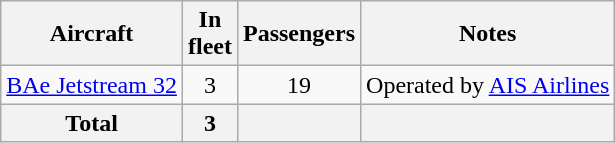<table class="wikitable">
<tr>
<th>Aircraft</th>
<th style="width:25px;">In fleet</th>
<th>Passengers</th>
<th>Notes</th>
</tr>
<tr>
<td><a href='#'>BAe Jetstream 32</a></td>
<td align=center>3</td>
<td align=center>19</td>
<td align="center">Operated by <a href='#'>AIS Airlines</a></td>
</tr>
<tr>
<th>Total</th>
<th>3</th>
<th></th>
<th></th>
</tr>
</table>
